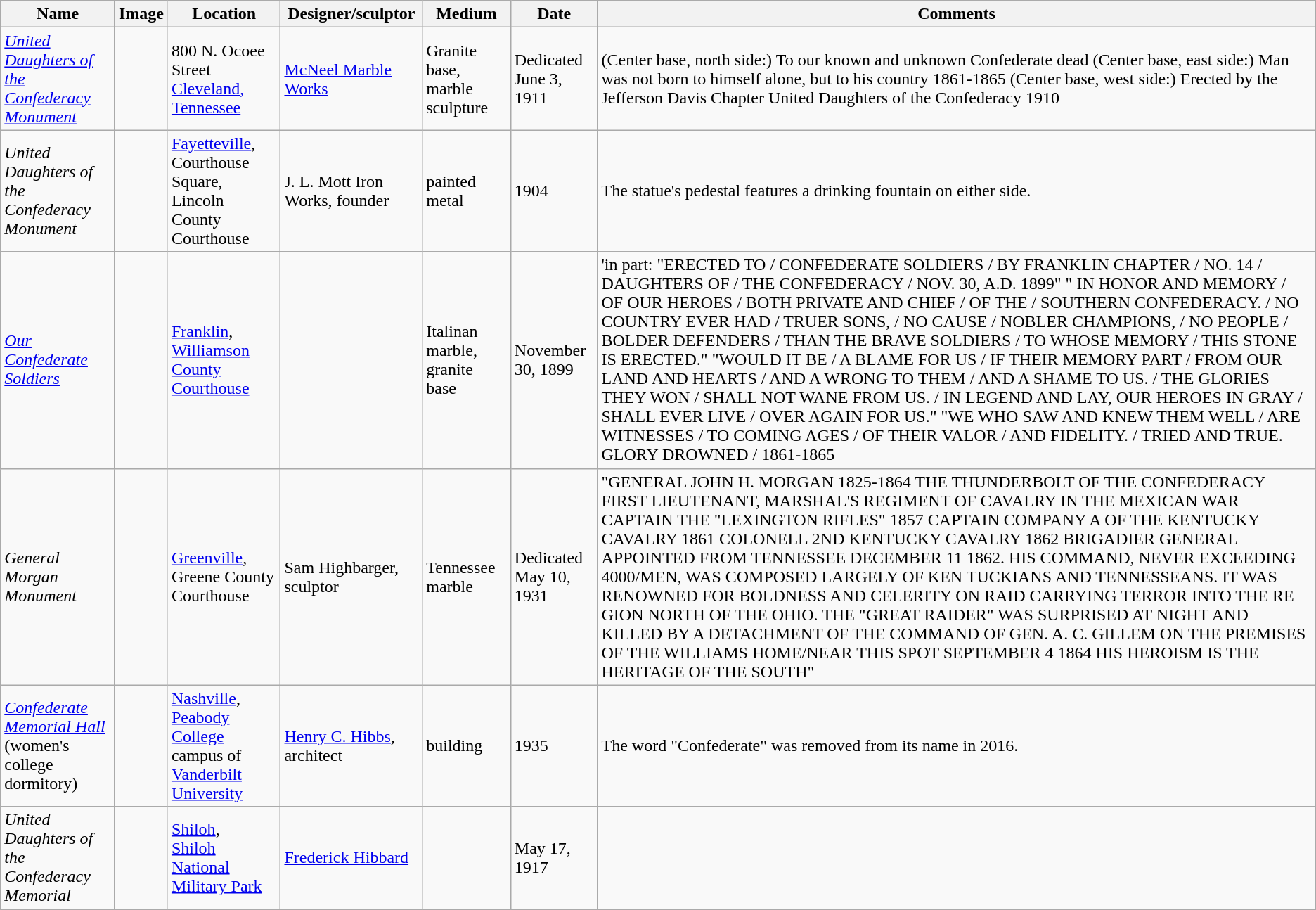<table class="wikitable sortable">
<tr>
<th>Name</th>
<th>Image</th>
<th>Location</th>
<th>Designer/sculptor</th>
<th>Medium</th>
<th>Date</th>
<th>Comments</th>
</tr>
<tr>
<td><em><a href='#'>United Daughters of the Confederacy Monument</a></em></td>
<td></td>
<td>800 N. Ocoee Street<br><a href='#'>Cleveland, Tennessee</a></td>
<td><a href='#'>McNeel Marble Works</a></td>
<td>Granite base, marble sculpture</td>
<td>Dedicated June 3, 1911</td>
<td>(Center base, north side:) To our known and unknown Confederate dead (Center base, east side:) Man was not born to himself alone, but to his country 1861-1865 (Center base, west side:) Erected by the Jefferson Davis Chapter United Daughters of the Confederacy 1910</td>
</tr>
<tr>
<td><em>United Daughters of the Confederacy Monument</em></td>
<td></td>
<td><a href='#'>Fayetteville</a>,<br>Courthouse Square, Lincoln County Courthouse</td>
<td>J. L. Mott Iron Works, founder</td>
<td>painted metal</td>
<td>1904</td>
<td>The statue's pedestal features a drinking fountain on either side.</td>
</tr>
<tr>
<td><em><a href='#'>Our Confederate Soldiers</a></em></td>
<td></td>
<td><a href='#'>Franklin</a>,<br><a href='#'>Williamson County Courthouse</a></td>
<td></td>
<td>Italinan marble, granite base</td>
<td>November 30, 1899 </td>
<td>'in part: "ERECTED TO / CONFEDERATE SOLDIERS / BY FRANKLIN CHAPTER / NO. 14 / DAUGHTERS OF / THE CONFEDERACY / NOV. 30, A.D. 1899" " IN HONOR AND MEMORY / OF OUR HEROES / BOTH PRIVATE AND CHIEF / OF THE / SOUTHERN CONFEDERACY. / NO COUNTRY EVER HAD / TRUER SONS, / NO CAUSE / NOBLER CHAMPIONS, / NO PEOPLE / BOLDER DEFENDERS / THAN THE BRAVE SOLDIERS / TO WHOSE MEMORY / THIS STONE IS ERECTED." "WOULD IT BE / A BLAME FOR US / IF THEIR MEMORY PART / FROM OUR LAND AND HEARTS / AND A WRONG TO THEM / AND A SHAME TO US. / THE GLORIES THEY WON / SHALL NOT WANE FROM US. / IN LEGEND AND LAY, OUR HEROES IN GRAY / SHALL EVER LIVE / OVER AGAIN FOR US." "WE WHO SAW AND KNEW THEM WELL / ARE WITNESSES / TO COMING AGES / OF THEIR VALOR / AND FIDELITY. / TRIED AND TRUE. GLORY DROWNED / 1861-1865 </td>
</tr>
<tr>
<td><em>General Morgan Monument</em></td>
<td></td>
<td><a href='#'>Greenville</a>,<br>Greene County Courthouse</td>
<td>Sam Highbarger, sculptor</td>
<td>Tennessee marble</td>
<td>Dedicated May 10, 1931</td>
<td>"GENERAL JOHN H. MORGAN 1825-1864 THE THUNDERBOLT OF THE CONFEDERACY FIRST LIEUTENANT, MARSHAL'S REGIMENT OF CAVALRY IN THE MEXICAN WAR CAPTAIN THE "LEXINGTON RIFLES" 1857 CAPTAIN COMPANY A OF THE KENTUCKY CAVALRY 1861 COLONELL 2ND KENTUCKY CAVALRY 1862 BRIGADIER GENERAL APPOINTED FROM TENNESSEE DECEMBER 11 1862. HIS COMMAND, NEVER EXCEEDING 4000/MEN, WAS COMPOSED LARGELY OF KEN TUCKIANS AND TENNESSEANS. IT WAS RENOWNED FOR BOLDNESS AND CELERITY ON RAID CARRYING TERROR INTO THE RE GION NORTH OF THE OHIO. THE "GREAT RAIDER" WAS SURPRISED AT NIGHT AND KILLED BY A DETACHMENT OF THE COMMAND OF GEN. A. C. GILLEM ON THE PREMISES OF THE WILLIAMS HOME/NEAR THIS SPOT SEPTEMBER 4 1864 HIS HEROISM IS THE HERITAGE OF THE SOUTH"</td>
</tr>
<tr>
<td><em><a href='#'>Confederate Memorial Hall</a></em><br>(women's college dormitory)</td>
<td></td>
<td><a href='#'>Nashville</a>,<br><a href='#'>Peabody College</a> campus of <a href='#'>Vanderbilt University</a></td>
<td><a href='#'>Henry C. Hibbs</a>, architect</td>
<td>building</td>
<td>1935</td>
<td>The word "Confederate" was removed from its name in 2016.</td>
</tr>
<tr>
<td><em>United Daughters of the Confederacy Memorial</em></td>
<td></td>
<td><a href='#'>Shiloh</a>,<br><a href='#'>Shiloh National Military Park</a></td>
<td><a href='#'>Frederick Hibbard</a></td>
<td></td>
<td>May 17, 1917 </td>
<td></td>
</tr>
<tr>
</tr>
</table>
